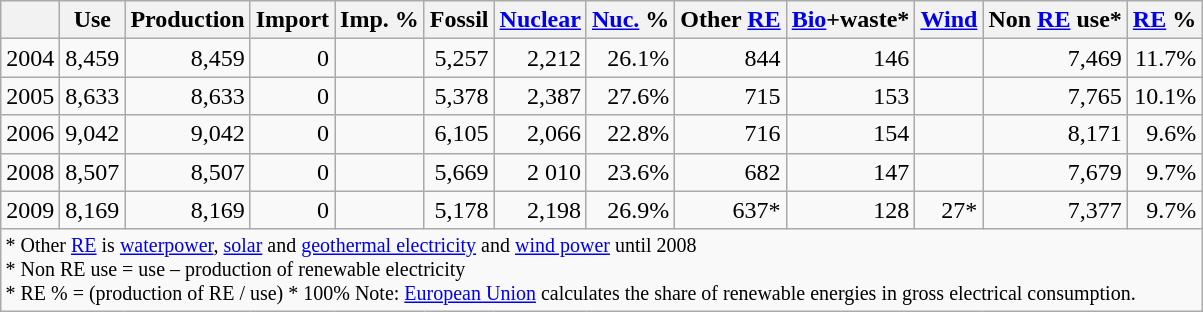<table class="wikitable" style="text-align:right">
<tr>
<th></th>
<th>Use</th>
<th>Production</th>
<th>Import</th>
<th>Imp. %</th>
<th>Fossil</th>
<th><a href='#'>Nuclear</a></th>
<th><a href='#'>Nuc.</a> %</th>
<th>Other <a href='#'>RE</a></th>
<th><a href='#'>Bio</a>+waste*</th>
<th><a href='#'>Wind</a></th>
<th>Non <a href='#'>RE</a> use*</th>
<th><a href='#'>RE</a> %</th>
</tr>
<tr>
<td>2004</td>
<td>8,459</td>
<td>8,459</td>
<td>0</td>
<td></td>
<td>5,257</td>
<td>2,212</td>
<td>26.1%</td>
<td>844</td>
<td>146</td>
<td></td>
<td>7,469</td>
<td>11.7%</td>
</tr>
<tr>
<td>2005</td>
<td>8,633</td>
<td>8,633</td>
<td>0</td>
<td></td>
<td>5,378</td>
<td>2,387</td>
<td>27.6%</td>
<td>715</td>
<td>153</td>
<td></td>
<td>7,765</td>
<td>10.1%</td>
</tr>
<tr>
<td>2006</td>
<td>9,042</td>
<td>9,042</td>
<td>0</td>
<td></td>
<td>6,105</td>
<td>2,066</td>
<td>22.8%</td>
<td>716</td>
<td>154</td>
<td></td>
<td>8,171</td>
<td>9.6%</td>
</tr>
<tr>
<td>2008</td>
<td>8,507</td>
<td>8,507</td>
<td>0</td>
<td></td>
<td>5,669</td>
<td>2 010</td>
<td>23.6%</td>
<td>682</td>
<td>147</td>
<td></td>
<td>7,679</td>
<td>9.7%</td>
</tr>
<tr>
<td>2009</td>
<td>8,169</td>
<td>8,169</td>
<td>0</td>
<td></td>
<td>5,178</td>
<td>2,198</td>
<td>26.9%</td>
<td>637*</td>
<td>128</td>
<td>27*</td>
<td>7,377</td>
<td>9.7%</td>
</tr>
<tr>
<td colspan="13" style="text-align:left; font-size:smaller">* Other <a href='#'>RE</a> is <a href='#'>waterpower</a>, <a href='#'>solar</a> and <a href='#'>geothermal electricity</a> and <a href='#'>wind power</a> until 2008<br>* Non RE use = use – production of renewable electricity <br> * RE % = (production of RE / use) * 100%  Note: <a href='#'>European Union</a> calculates the share of renewable energies in gross electrical consumption.</td>
</tr>
</table>
